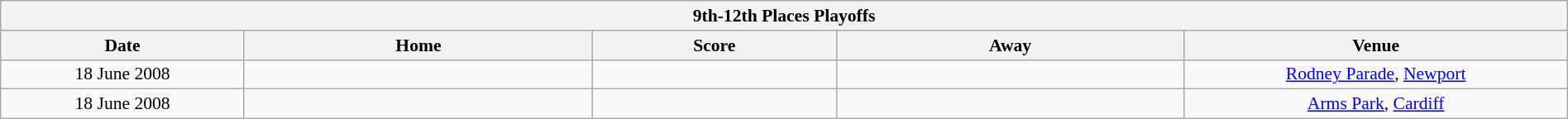<table class="wikitable" style="font-size:90%; width: 100%; text-align: center;">
<tr>
<th colspan=5>9th-12th Places Playoffs</th>
</tr>
<tr>
<th width=7%>Date</th>
<th width=10%>Home</th>
<th width=7%>Score</th>
<th width=10%>Away</th>
<th width=11%>Venue</th>
</tr>
<tr>
<td>18 June 2008</td>
<td></td>
<td></td>
<td></td>
<td><a href='#'>Rodney Parade</a>, <a href='#'>Newport</a></td>
</tr>
<tr>
<td>18 June 2008</td>
<td></td>
<td></td>
<td></td>
<td><a href='#'>Arms Park</a>, <a href='#'>Cardiff</a></td>
</tr>
</table>
